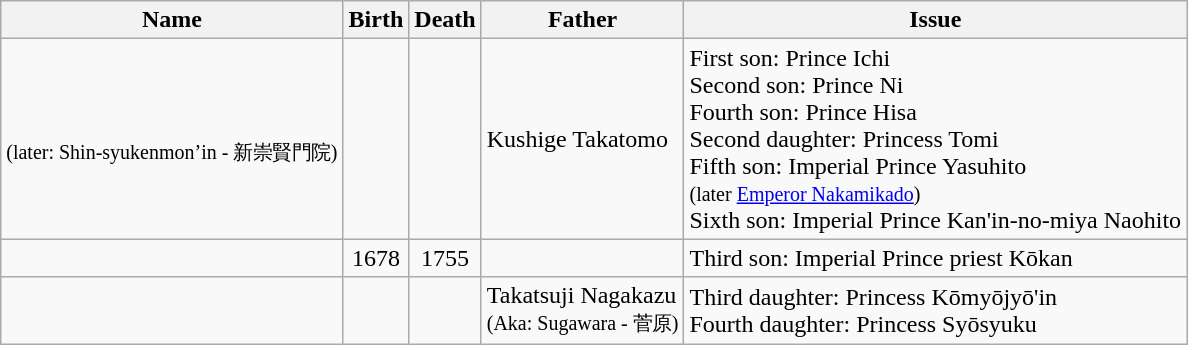<table class="wikitable">
<tr>
<th>Name</th>
<th>Birth</th>
<th>Death</th>
<th>Father</th>
<th>Issue</th>
</tr>
<tr>
<td><br><small>(later: Shin-syukenmon’in - 新崇賢門院)</small></td>
<td></td>
<td></td>
<td>Kushige Takatomo</td>
<td>First son: Prince Ichi<br>Second son: Prince Ni<br>Fourth son: Prince Hisa<br>Second daughter: Princess Tomi<br>Fifth son: Imperial Prince Yasuhito<br><small>(later <a href='#'>Emperor Nakamikado</a>)</small><br>Sixth son: Imperial Prince Kan'in-no-miya Naohito</td>
</tr>
<tr>
<td></td>
<td align="center">1678</td>
<td align="center">1755</td>
<td></td>
<td>Third son: Imperial Prince priest Kōkan</td>
</tr>
<tr>
<td></td>
<td></td>
<td></td>
<td>Takatsuji Nagakazu<br><small>(Aka: Sugawara - 菅原)</small></td>
<td>Third daughter: Princess Kōmyōjyō'in<br>Fourth daughter: Princess Syōsyuku</td>
</tr>
</table>
